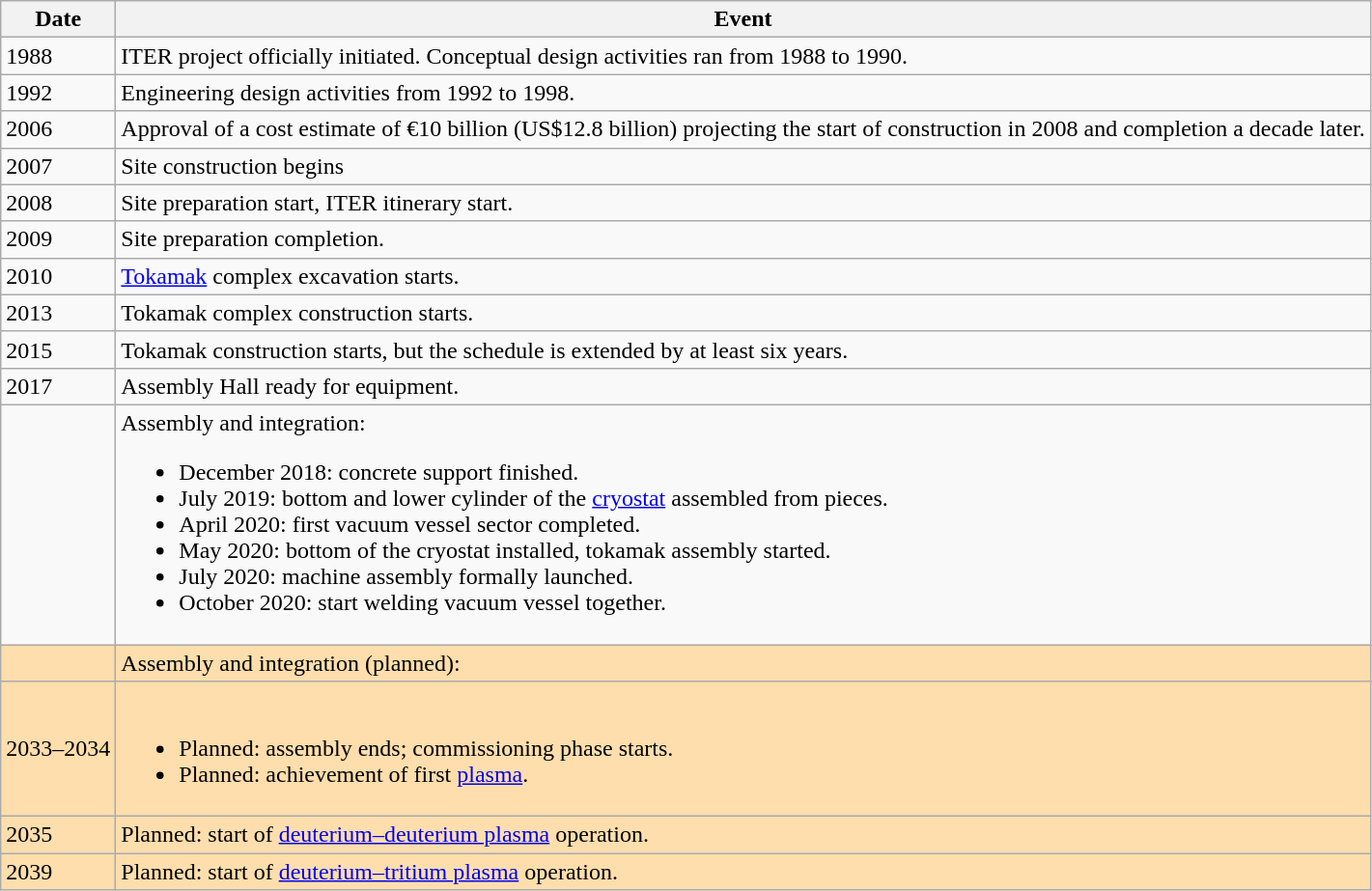<table class="wikitable">
<tr>
<th>Date</th>
<th>Event</th>
</tr>
<tr>
<td>1988</td>
<td>ITER project officially initiated. Conceptual design activities ran from 1988 to 1990.</td>
</tr>
<tr>
<td>1992</td>
<td>Engineering design activities from 1992 to 1998.</td>
</tr>
<tr>
<td>2006</td>
<td>Approval of a cost estimate of €10 billion (US$12.8 billion) projecting the start of construction in 2008 and completion a decade later.</td>
</tr>
<tr>
<td>2007</td>
<td>Site construction begins</td>
</tr>
<tr>
<td>2008</td>
<td>Site preparation start, ITER itinerary start.</td>
</tr>
<tr>
<td>2009</td>
<td>Site preparation completion.</td>
</tr>
<tr>
<td>2010</td>
<td><a href='#'>Tokamak</a> complex excavation starts.</td>
</tr>
<tr>
<td>2013</td>
<td>Tokamak complex construction starts.</td>
</tr>
<tr>
<td>2015</td>
<td>Tokamak construction starts, but the schedule is extended by at least six years.</td>
</tr>
<tr>
<td>2017</td>
<td>Assembly Hall ready for equipment.</td>
</tr>
<tr>
<td></td>
<td>Assembly and integration:<br><ul><li>December 2018: concrete support finished.</li><li>July 2019: bottom and lower cylinder of the <a href='#'>cryostat</a> assembled from pieces.</li><li>April 2020: first vacuum vessel sector completed.</li><li>May 2020: bottom of the cryostat installed, tokamak assembly started.</li><li>July 2020: machine assembly formally launched.</li><li>October 2020: start welding vacuum vessel together.</li></ul></td>
</tr>
<tr>
<td style="background:#ffdead;"></td>
<td style="background:#ffdead;">Assembly and integration (planned):</td>
</tr>
<tr style="background:#ffdead;">
<td>2033–2034</td>
<td style="background:#ffdead;"><br><ul><li>Planned: assembly ends; commissioning phase starts.</li><li>Planned: achievement of first <a href='#'>plasma</a>.</li></ul></td>
</tr>
<tr>
<td style="background:#ffdead;">2035</td>
<td style="background:#ffdead;">Planned: start of <a href='#'>deuterium–deuterium plasma</a> operation.</td>
</tr>
<tr>
<td style="background:#ffdead;">2039</td>
<td style="background:#ffdead;">Planned: start of <a href='#'>deuterium–tritium plasma</a> operation.</td>
</tr>
</table>
